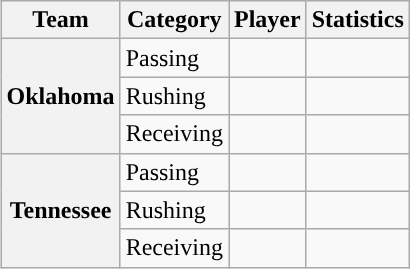<table class="wikitable" style="float:right">
<tr>
<th>Team</th>
<th>Category</th>
<th>Player</th>
<th>Statistics</th>
</tr>
<tr>
<th rowspan=3>Oklahoma</th>
<td>Passing</td>
<td></td>
<td></td>
</tr>
<tr>
<td>Rushing</td>
<td></td>
<td></td>
</tr>
<tr>
<td>Receiving</td>
<td></td>
<td></td>
</tr>
<tr>
<th rowspan=3>Tennessee</th>
<td>Passing</td>
<td></td>
<td></td>
</tr>
<tr>
<td>Rushing</td>
<td></td>
<td></td>
</tr>
<tr>
<td>Receiving</td>
<td></td>
<td></td>
</tr>
</table>
